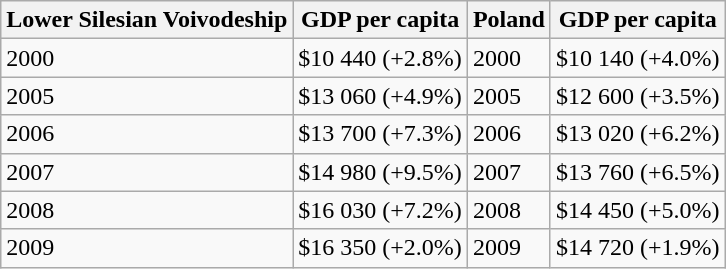<table class="wikitable">
<tr>
<th>Lower Silesian Voivodeship</th>
<th>GDP per capita</th>
<th>Poland</th>
<th>GDP per capita</th>
</tr>
<tr>
<td>2000</td>
<td>$10 440 (+2.8%)</td>
<td>2000</td>
<td>$10 140 (+4.0%)</td>
</tr>
<tr>
<td>2005</td>
<td>$13 060 (+4.9%)</td>
<td>2005</td>
<td>$12 600 (+3.5%)</td>
</tr>
<tr>
<td>2006</td>
<td>$13 700 (+7.3%)</td>
<td>2006</td>
<td>$13 020 (+6.2%)</td>
</tr>
<tr>
<td>2007</td>
<td>$14 980 (+9.5%)</td>
<td>2007</td>
<td>$13 760 (+6.5%)</td>
</tr>
<tr>
<td>2008</td>
<td>$16 030 (+7.2%)</td>
<td>2008</td>
<td>$14 450 (+5.0%)</td>
</tr>
<tr>
<td>2009</td>
<td>$16 350 (+2.0%)</td>
<td>2009</td>
<td>$14 720 (+1.9%)</td>
</tr>
</table>
